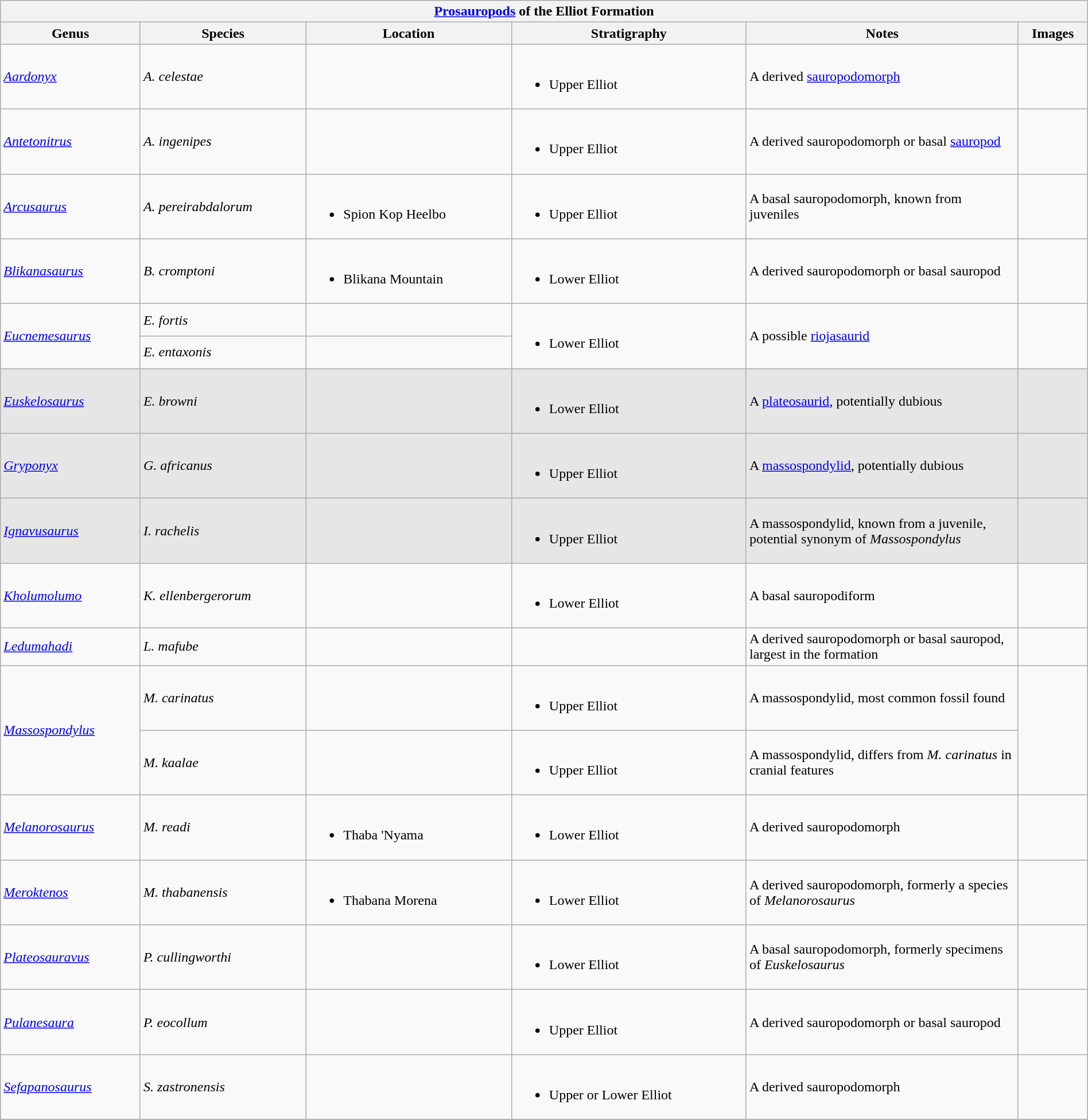<table class="wikitable" style="width:100%">
<tr>
<th colspan="6" style="text-align: center;"><a href='#'>Prosauropods</a> of the Elliot Formation</th>
</tr>
<tr>
<th>Genus</th>
<th>Species</th>
<th>Location</th>
<th>Stratigraphy</th>
<th style="width: 25%;">Notes</th>
<th>Images</th>
</tr>
<tr>
<td><em><a href='#'>Aardonyx</a></em></td>
<td><em>A. celestae</em></td>
<td></td>
<td><br><ul><li>Upper Elliot</li></ul></td>
<td>A derived <a href='#'>sauropodomorph</a></td>
<td></td>
</tr>
<tr>
<td><em><a href='#'>Antetonitrus</a></em></td>
<td><em>A. ingenipes</em></td>
<td></td>
<td><br><ul><li>Upper Elliot</li></ul></td>
<td>A derived sauropodomorph or basal <a href='#'>sauropod</a></td>
<td></td>
</tr>
<tr>
<td><em><a href='#'>Arcusaurus</a></em></td>
<td><em>A. pereirabdalorum</em></td>
<td><br><ul><li>Spion Kop Heelbo</li></ul></td>
<td><br><ul><li>Upper Elliot</li></ul></td>
<td>A basal sauropodomorph, known from juveniles</td>
<td></td>
</tr>
<tr>
<td><em><a href='#'>Blikanasaurus</a></em></td>
<td><em>B. cromptoni</em></td>
<td><br><ul><li>Blikana Mountain</li></ul></td>
<td><br><ul><li>Lower Elliot</li></ul></td>
<td>A derived sauropodomorph or basal sauropod</td>
<td></td>
</tr>
<tr>
<td rowspan="2"><em><a href='#'>Eucnemesaurus</a></em></td>
<td><em>E. fortis</em></td>
<td></td>
<td rowspan = 2><br><ul><li>Lower Elliot</li></ul></td>
<td rowspan="2">A possible <a href='#'>riojasaurid</a></td>
<td rowspan="2"></td>
</tr>
<tr>
<td><em>E. entaxonis</em></td>
<td></td>
</tr>
<tr style="background:#E6E6E6;">
<td><em><a href='#'>Euskelosaurus</a></em></td>
<td><em>E. browni</em></td>
<td></td>
<td><br><ul><li>Lower Elliot</li></ul></td>
<td>A <a href='#'>plateosaurid</a>, potentially dubious</td>
<td></td>
</tr>
<tr style="background:#E6E6E6;">
<td><em><a href='#'>Gryponyx</a></em></td>
<td><em>G. africanus</em></td>
<td></td>
<td><br><ul><li>Upper Elliot</li></ul></td>
<td>A <a href='#'>massospondylid</a>, potentially dubious</td>
<td></td>
</tr>
<tr style="background:#E6E6E6;">
<td><em><a href='#'>Ignavusaurus</a></em></td>
<td><em>I. rachelis</em></td>
<td></td>
<td><br><ul><li>Upper Elliot</li></ul></td>
<td>A massospondylid, known from a juvenile, potential synonym of <em>Massospondylus</em></td>
<td></td>
</tr>
<tr>
<td><em><a href='#'>Kholumolumo</a></em></td>
<td><em>K. ellenbergerorum</em></td>
<td></td>
<td><br><ul><li>Lower Elliot</li></ul></td>
<td>A basal sauropodiform</td>
<td></td>
</tr>
<tr>
<td><em><a href='#'>Ledumahadi</a></em></td>
<td><em>L. mafube</em></td>
<td></td>
<td></td>
<td>A derived sauropodomorph or basal sauropod, largest in the formation</td>
<td></td>
</tr>
<tr>
<td rowspan="2"><em><a href='#'>Massospondylus</a></em></td>
<td><em>M. carinatus</em></td>
<td></td>
<td><br><ul><li>Upper Elliot</li></ul></td>
<td>A massospondylid, most common fossil found</td>
<td rowspan = "2"></td>
</tr>
<tr>
<td><em>M. kaalae</em></td>
<td></td>
<td><br><ul><li>Upper Elliot</li></ul></td>
<td>A massospondylid, differs from <em>M. carinatus</em> in cranial features</td>
</tr>
<tr>
<td><em><a href='#'>Melanorosaurus</a></em></td>
<td><em>M. readi</em></td>
<td><br><ul><li>Thaba 'Nyama</li></ul></td>
<td><br><ul><li>Lower Elliot</li></ul></td>
<td>A derived sauropodomorph</td>
<td></td>
</tr>
<tr>
<td><em><a href='#'>Meroktenos</a></em></td>
<td><em>M. thabanensis</em></td>
<td><br><ul><li>Thabana Morena</li></ul></td>
<td><br><ul><li>Lower Elliot</li></ul></td>
<td>A derived sauropodomorph, formerly a species of <em>Melanorosaurus</em></td>
<td></td>
</tr>
<tr>
<td><em><a href='#'>Plateosauravus</a></em></td>
<td><em>P. cullingworthi</em></td>
<td></td>
<td><br><ul><li>Lower Elliot</li></ul></td>
<td>A basal sauropodomorph, formerly specimens of <em>Euskelosaurus</em></td>
<td></td>
</tr>
<tr>
<td><em><a href='#'>Pulanesaura</a></em></td>
<td><em>P. eocollum</em></td>
<td></td>
<td><br><ul><li>Upper Elliot</li></ul></td>
<td>A derived sauropodomorph or basal sauropod</td>
<td></td>
</tr>
<tr>
<td><em><a href='#'>Sefapanosaurus</a></em></td>
<td><em>S. zastronensis</em></td>
<td></td>
<td><br><ul><li>Upper or Lower Elliot</li></ul></td>
<td>A derived sauropodomorph</td>
<td></td>
</tr>
<tr>
</tr>
</table>
